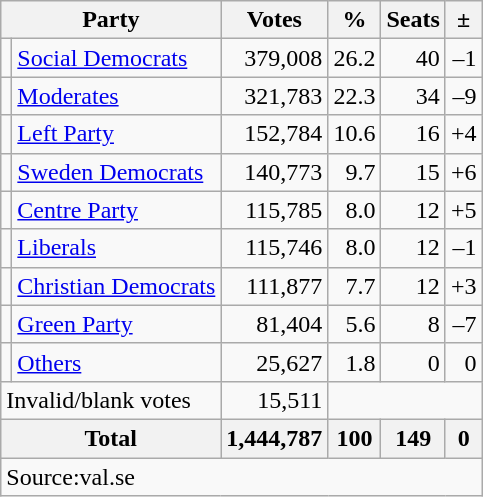<table class=wikitable style=text-align:right>
<tr>
<th colspan=2>Party</th>
<th>Votes</th>
<th>%</th>
<th>Seats</th>
<th>±</th>
</tr>
<tr>
<td bgcolor=></td>
<td align=left><a href='#'>Social Democrats</a></td>
<td>379,008</td>
<td>26.2</td>
<td>40</td>
<td>–1</td>
</tr>
<tr>
<td bgcolor=></td>
<td align=left><a href='#'>Moderates</a></td>
<td>321,783</td>
<td>22.3</td>
<td>34</td>
<td>–9</td>
</tr>
<tr>
<td bgcolor=></td>
<td align=left><a href='#'>Left Party</a></td>
<td>152,784</td>
<td>10.6</td>
<td>16</td>
<td>+4</td>
</tr>
<tr>
<td bgcolor=></td>
<td align=left><a href='#'>Sweden Democrats</a></td>
<td>140,773</td>
<td>9.7</td>
<td>15</td>
<td>+6</td>
</tr>
<tr>
<td bgcolor=></td>
<td align=left><a href='#'>Centre Party</a></td>
<td>115,785</td>
<td>8.0</td>
<td>12</td>
<td>+5</td>
</tr>
<tr>
<td bgcolor=></td>
<td align=left><a href='#'>Liberals</a></td>
<td>115,746</td>
<td>8.0</td>
<td>12</td>
<td>–1</td>
</tr>
<tr>
<td bgcolor=></td>
<td align=left><a href='#'>Christian Democrats</a></td>
<td>111,877</td>
<td>7.7</td>
<td>12</td>
<td>+3</td>
</tr>
<tr>
<td bgcolor=></td>
<td align=left><a href='#'>Green Party</a></td>
<td>81,404</td>
<td>5.6</td>
<td>8</td>
<td>–7</td>
</tr>
<tr>
<td></td>
<td align=left><a href='#'>Others</a></td>
<td>25,627</td>
<td>1.8</td>
<td>0</td>
<td>0</td>
</tr>
<tr>
<td align=left colspan=2>Invalid/blank votes</td>
<td>15,511</td>
<td colspan=3></td>
</tr>
<tr>
<th align=left colspan=2>Total</th>
<th>1,444,787</th>
<th>100</th>
<th>149</th>
<th>0</th>
</tr>
<tr>
<td align=left colspan=6>Source:val.se </td>
</tr>
</table>
